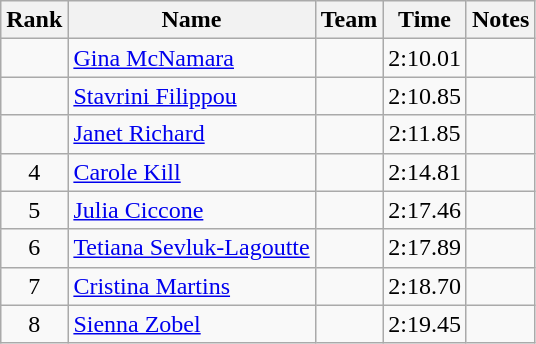<table class="wikitable sortable" style="text-align:center">
<tr>
<th>Rank</th>
<th>Name</th>
<th>Team</th>
<th>Time</th>
<th>Notes</th>
</tr>
<tr>
<td></td>
<td align="left"><a href='#'>Gina McNamara</a></td>
<td align=left></td>
<td>2:10.01</td>
<td></td>
</tr>
<tr>
<td></td>
<td align="left"><a href='#'>Stavrini Filippou</a></td>
<td align=left></td>
<td>2:10.85</td>
<td></td>
</tr>
<tr>
<td></td>
<td align="left"><a href='#'>Janet Richard</a></td>
<td align=left></td>
<td>2:11.85</td>
<td></td>
</tr>
<tr>
<td>4</td>
<td align="left"><a href='#'>Carole Kill</a></td>
<td align=left></td>
<td>2:14.81</td>
<td></td>
</tr>
<tr>
<td>5</td>
<td align="left"><a href='#'>Julia Ciccone</a></td>
<td align=left></td>
<td>2:17.46</td>
<td></td>
</tr>
<tr>
<td>6</td>
<td align="left"><a href='#'>Tetiana Sevluk-Lagoutte</a></td>
<td align=left></td>
<td>2:17.89</td>
<td></td>
</tr>
<tr>
<td>7</td>
<td align="left"><a href='#'>Cristina Martins</a></td>
<td align=left></td>
<td>2:18.70</td>
<td></td>
</tr>
<tr>
<td>8</td>
<td align="left"><a href='#'>Sienna Zobel</a></td>
<td align=left></td>
<td>2:19.45</td>
<td></td>
</tr>
</table>
